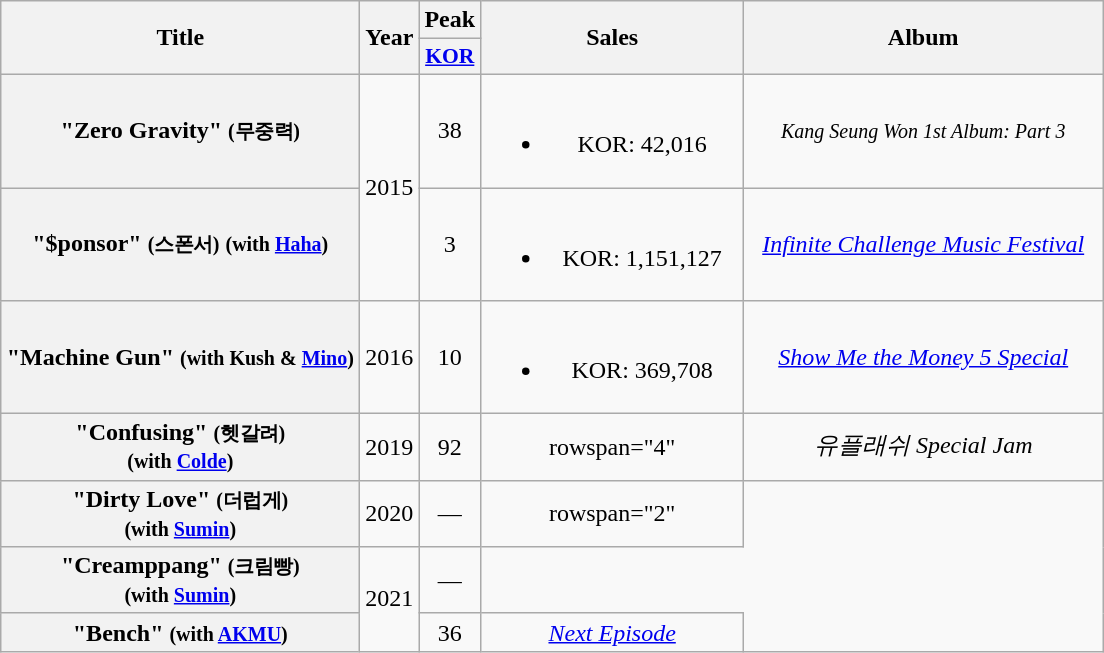<table class="wikitable plainrowheaders" style="text-align:center;">
<tr>
<th rowspan=2 style="width:14.5em;">Title</th>
<th rowspan=2 style="width:2em;">Year</th>
<th scope="col" colspan="1">Peak</th>
<th rowspan=2 style="width:10.5em;">Sales</th>
<th rowspan=2 style="width:14.5em;">Album</th>
</tr>
<tr>
<th style="width:2em;font-size:90%"><a href='#'>KOR</a><br></th>
</tr>
<tr>
<th scope="row" align="left">"Zero Gravity" <small>(무중력)</small></th>
<td rowspan="2">2015</td>
<td>38</td>
<td><br><ul><li>KOR: 42,016</li></ul></td>
<td><small><em>Kang Seung Won 1st Album: Part 3</em></small></td>
</tr>
<tr>
<th scope="row" align="left">"$ponsor" <small>(스폰서)</small> <small>(with <a href='#'>Haha</a>)</small></th>
<td>3</td>
<td><br><ul><li>KOR: 1,151,127</li></ul></td>
<td><em><a href='#'>Infinite Challenge Music Festival</a></em></td>
</tr>
<tr>
<th scope="row" align="left">"Machine Gun" <small> (with Kush & <a href='#'>Mino</a>)</small></th>
<td>2016</td>
<td>10</td>
<td><br><ul><li>KOR: 369,708</li></ul></td>
<td><em><a href='#'>Show Me the Money 5 Special</a></em></td>
</tr>
<tr>
<th scope="row" align="left">"Confusing" <small>(헷갈려)</small><br><small>(with <a href='#'>Colde</a>)</small></th>
<td>2019</td>
<td>92</td>
<td>rowspan="4" </td>
<td><em>유플래쉬 Special Jam</em></td>
</tr>
<tr>
<th scope="row" align="left">"Dirty Love" <small>(더럽게)</small><br><small>(with <a href='#'>Sumin</a>)</small></th>
<td>2020</td>
<td>—</td>
<td>rowspan="2" </td>
</tr>
<tr>
<th scope="row" align="left">"Creamppang" <small>(크림빵)</small><br><small>(with <a href='#'>Sumin</a>)</small></th>
<td rowspan="2">2021</td>
<td>—</td>
</tr>
<tr>
<th scope="row" align="left">"Bench" <small> (with <a href='#'>AKMU</a>)</small></th>
<td>36</td>
<td><em><a href='#'>Next Episode</a></em></td>
</tr>
</table>
